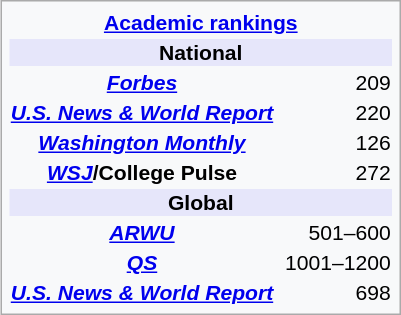<table class="infobox" style="font-size:88%; font-family:sans-serif; background-color:#f8f9fa; border:1px solid #aaa:">
<tr>
<th colspan="2" class="infobox-above" style="text-align:center;"><a href='#'>Academic rankings</a></th>
</tr>
<tr>
<th colspan="2" class="infobox-header" style="background-color:#e6e6fa;">National</th>
</tr>
<tr>
<th scope="row" class="infobox-label;"><em><a href='#'>Forbes</a> </em></th>
<td class="infobox-data" style="text-align:right;">209</td>
</tr>
<tr>
<th scope="row" class="infobox-label"><em><a href='#'>U.S. News & World Report</a></em> </th>
<td class="infobox-data" style="text-align:right;">220</td>
</tr>
<tr>
<th scope="row" class="infobox-label"><em><a href='#'>Washington Monthly</a> </em></th>
<td class="infobox-data" style="text-align:right;">126</td>
</tr>
<tr>
<th scope="row" class="infobox-label"><em><a href='#'>WSJ</a></em>/College Pulse </th>
<td class="infobox-data" style="text-align:right;">272</td>
</tr>
<tr>
<th colspan="2" class="infobox-header" style="background-color:#e6e6fa;">Global</th>
</tr>
<tr>
<th scope="row" class="infobox-label"><em><a href='#'>ARWU</a></em> </th>
<td class="infobox-data" style="text-align:right;">501–600</td>
</tr>
<tr>
<th scope="row" class="infobox-label"><em><a href='#'>QS</a></em> </th>
<td class="infobox-data" style="text-align:right;">1001–1200</td>
</tr>
<tr>
<th scope="row" class="infobox-label"><em><a href='#'>U.S. News & World Report</a></em> </th>
<td class="infobox-data" style="text-align:right;">698</td>
</tr>
</table>
